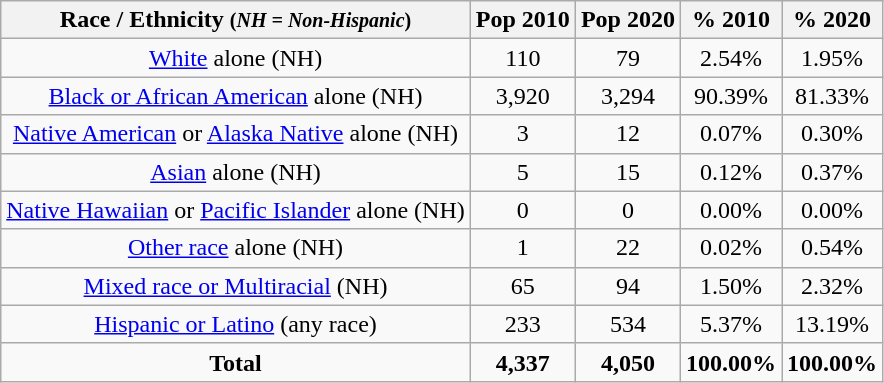<table class="wikitable" style="text-align:center;">
<tr>
<th>Race / Ethnicity <small>(<em>NH = Non-Hispanic</em>)</small></th>
<th>Pop 2010</th>
<th>Pop 2020</th>
<th>% 2010</th>
<th>% 2020</th>
</tr>
<tr>
<td><a href='#'>White</a> alone (NH)</td>
<td>110</td>
<td>79</td>
<td>2.54%</td>
<td>1.95%</td>
</tr>
<tr>
<td><a href='#'>Black or African American</a> alone (NH)</td>
<td>3,920</td>
<td>3,294</td>
<td>90.39%</td>
<td>81.33%</td>
</tr>
<tr>
<td><a href='#'>Native American</a> or <a href='#'>Alaska Native</a> alone (NH)</td>
<td>3</td>
<td>12</td>
<td>0.07%</td>
<td>0.30%</td>
</tr>
<tr>
<td><a href='#'>Asian</a> alone (NH)</td>
<td>5</td>
<td>15</td>
<td>0.12%</td>
<td>0.37%</td>
</tr>
<tr>
<td><a href='#'>Native Hawaiian</a> or <a href='#'>Pacific Islander</a> alone (NH)</td>
<td>0</td>
<td>0</td>
<td>0.00%</td>
<td>0.00%</td>
</tr>
<tr>
<td><a href='#'>Other race</a> alone (NH)</td>
<td>1</td>
<td>22</td>
<td>0.02%</td>
<td>0.54%</td>
</tr>
<tr>
<td><a href='#'>Mixed race or Multiracial</a> (NH)</td>
<td>65</td>
<td>94</td>
<td>1.50%</td>
<td>2.32%</td>
</tr>
<tr>
<td><a href='#'>Hispanic or Latino</a> (any race)</td>
<td>233</td>
<td>534</td>
<td>5.37%</td>
<td>13.19%</td>
</tr>
<tr>
<td><strong>Total</strong></td>
<td><strong>4,337</strong></td>
<td><strong>4,050</strong></td>
<td><strong>100.00%</strong></td>
<td><strong>100.00%</strong></td>
</tr>
</table>
